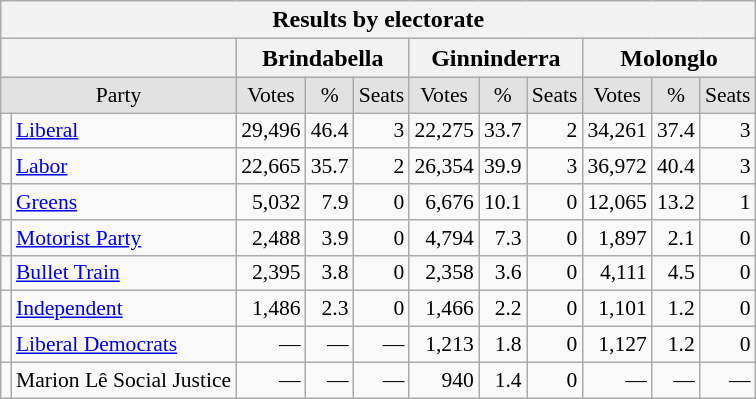<table class="wikitable">
<tr>
<th colspan=11>Results by electorate</th>
</tr>
<tr>
<th colspan=2></th>
<th colspan=3>Brindabella</th>
<th colspan=3>Ginninderra</th>
<th colspan=3>Molonglo</th>
</tr>
<tr bgcolor="e2e2e2" style="text-align:center;font-size: 0.9em">
<td colspan = 2>Party</td>
<td>Votes</td>
<td>%</td>
<td>Seats</td>
<td>Votes</td>
<td>%</td>
<td>Seats</td>
<td>Votes</td>
<td>%</td>
<td>Seats</td>
</tr>
<tr style="font-size: 0.9em";">
<td></td>
<td><a href='#'>Liberal</a></td>
<td align=right>29,496</td>
<td align=right>46.4</td>
<td align=right>3</td>
<td align=right>22,275</td>
<td align=right>33.7</td>
<td align=right>2</td>
<td align=right>34,261</td>
<td align=right>37.4</td>
<td align=right>3</td>
</tr>
<tr style="font-size: 0.9em";">
<td></td>
<td><a href='#'>Labor</a></td>
<td align=right>22,665</td>
<td align=right>35.7</td>
<td align=right>2</td>
<td align=right>26,354</td>
<td align=right>39.9</td>
<td align=right>3</td>
<td align=right>36,972</td>
<td align=right>40.4</td>
<td align=right>3</td>
</tr>
<tr style="font-size: 0.9em";">
<td></td>
<td><a href='#'>Greens</a></td>
<td align=right>5,032</td>
<td align=right>7.9</td>
<td align=right>0</td>
<td align=right>6,676</td>
<td align=right>10.1</td>
<td align=right>0</td>
<td align=right>12,065</td>
<td align=right>13.2</td>
<td align=right>1</td>
</tr>
<tr style="font-size: 0.9em";">
<td></td>
<td><a href='#'>Motorist Party</a></td>
<td align=right>2,488</td>
<td align=right>3.9</td>
<td align=right>0</td>
<td align=right>4,794</td>
<td align=right>7.3</td>
<td align=right>0</td>
<td align=right>1,897</td>
<td align=right>2.1</td>
<td align=right>0</td>
</tr>
<tr style="font-size: 0.9em";">
<td></td>
<td><a href='#'>Bullet Train</a></td>
<td align=right>2,395</td>
<td align=right>3.8</td>
<td align=right>0</td>
<td align=right>2,358</td>
<td align=right>3.6</td>
<td align=right>0</td>
<td align=right>4,111</td>
<td align=right>4.5</td>
<td align=right>0</td>
</tr>
<tr style="font-size: 0.9em";">
<td></td>
<td><a href='#'>Independent</a></td>
<td align=right>1,486</td>
<td align=right>2.3</td>
<td align=right>0</td>
<td align=right>1,466</td>
<td align=right>2.2</td>
<td align=right>0</td>
<td align=right>1,101</td>
<td align=right>1.2</td>
<td align=right>0</td>
</tr>
<tr style="font-size: 0.9em";">
<td></td>
<td><a href='#'>Liberal Democrats</a></td>
<td align=right>—</td>
<td align=right>—</td>
<td align=right>—</td>
<td align=right>1,213</td>
<td align=right>1.8</td>
<td align=right>0</td>
<td align=right>1,127</td>
<td align=right>1.2</td>
<td align=right>0</td>
</tr>
<tr style="font-size: 0.9em";">
<td></td>
<td>Marion Lê Social Justice</td>
<td align=right>—</td>
<td align=right>—</td>
<td align=right>—</td>
<td align=right>940</td>
<td align=right>1.4</td>
<td align=right>0</td>
<td align=right>—</td>
<td align=right>—</td>
<td align=right>—</td>
</tr>
</table>
